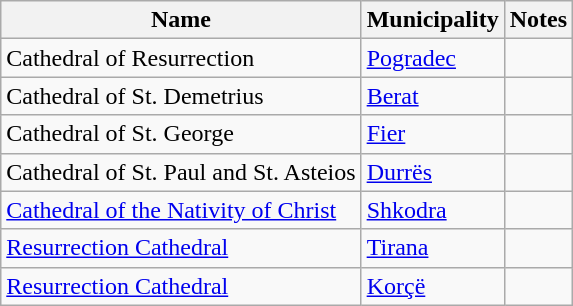<table class="wikitable sortable">
<tr>
<th>Name<br></th>
<th>Municipality<br></th>
<th>Notes<br></th>
</tr>
<tr>
<td>Cathedral of Resurrection</td>
<td><a href='#'>Pogradec</a></td>
<td></td>
</tr>
<tr>
<td>Cathedral of St. Demetrius</td>
<td><a href='#'>Berat</a></td>
<td></td>
</tr>
<tr>
<td>Cathedral of St. George</td>
<td><a href='#'>Fier</a></td>
<td></td>
</tr>
<tr>
<td>Cathedral of St. Paul and St. Asteios</td>
<td><a href='#'>Durrës</a></td>
<td></td>
</tr>
<tr>
<td><a href='#'>Cathedral of the Nativity of Christ</a></td>
<td><a href='#'>Shkodra</a></td>
<td></td>
</tr>
<tr>
<td><a href='#'>Resurrection Cathedral</a></td>
<td><a href='#'>Tirana</a></td>
<td></td>
</tr>
<tr>
<td><a href='#'>Resurrection Cathedral</a></td>
<td><a href='#'>Korçë</a></td>
<td></td>
</tr>
</table>
